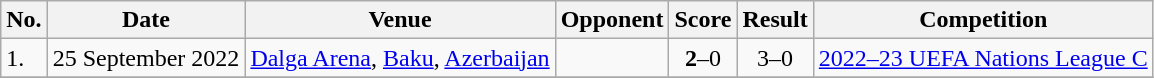<table class="wikitable">
<tr>
<th>No.</th>
<th>Date</th>
<th>Venue</th>
<th>Opponent</th>
<th>Score</th>
<th>Result</th>
<th>Competition</th>
</tr>
<tr>
<td>1.</td>
<td>25 September 2022</td>
<td><a href='#'>Dalga Arena</a>, <a href='#'>Baku</a>, <a href='#'>Azerbaijan</a></td>
<td></td>
<td align=center><strong>2</strong>–0</td>
<td align=center>3–0</td>
<td><a href='#'>2022–23 UEFA Nations League C</a></td>
</tr>
<tr>
</tr>
</table>
